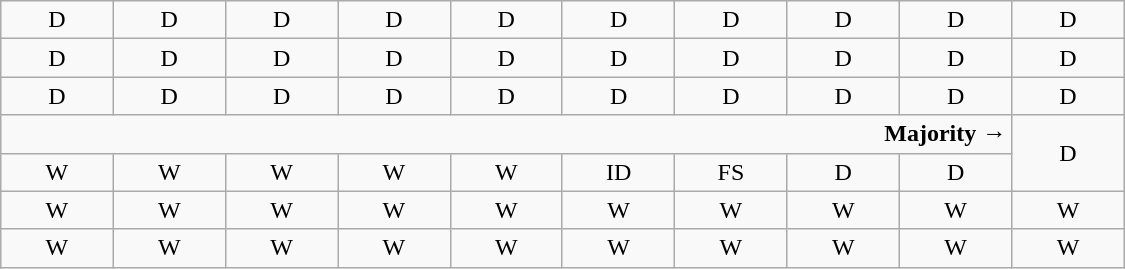<table class="wikitable" style="text-align:center" width=750px>
<tr>
<td width=50px >D</td>
<td width=50px >D</td>
<td width=50px >D</td>
<td width=50px >D</td>
<td width=50px >D</td>
<td width=50px >D</td>
<td width=50px >D</td>
<td width=50px >D</td>
<td width=50px >D</td>
<td width=50px >D</td>
</tr>
<tr>
<td>D</td>
<td>D</td>
<td>D</td>
<td>D</td>
<td>D</td>
<td>D</td>
<td>D</td>
<td>D</td>
<td>D</td>
<td>D</td>
</tr>
<tr>
<td>D</td>
<td>D</td>
<td>D</td>
<td>D</td>
<td>D<br></td>
<td>D<br></td>
<td>D<br></td>
<td>D<br></td>
<td>D<br></td>
<td>D<br></td>
</tr>
<tr>
<td colspan=9 align=right><strong>Majority →</strong></td>
<td rowspan=2 >D<br></td>
</tr>
<tr>
<td>W<br></td>
<td>W<br></td>
<td>W<br></td>
<td>W<br></td>
<td>W<br></td>
<td>ID</td>
<td>FS<br></td>
<td>D<br></td>
<td>D<br></td>
</tr>
<tr>
<td>W<br></td>
<td>W<br></td>
<td>W<br></td>
<td>W<br></td>
<td>W</td>
<td>W</td>
<td>W</td>
<td>W</td>
<td>W</td>
<td>W</td>
</tr>
<tr>
<td>W</td>
<td>W</td>
<td>W</td>
<td>W</td>
<td>W</td>
<td>W</td>
<td>W</td>
<td>W</td>
<td>W</td>
<td>W</td>
</tr>
</table>
